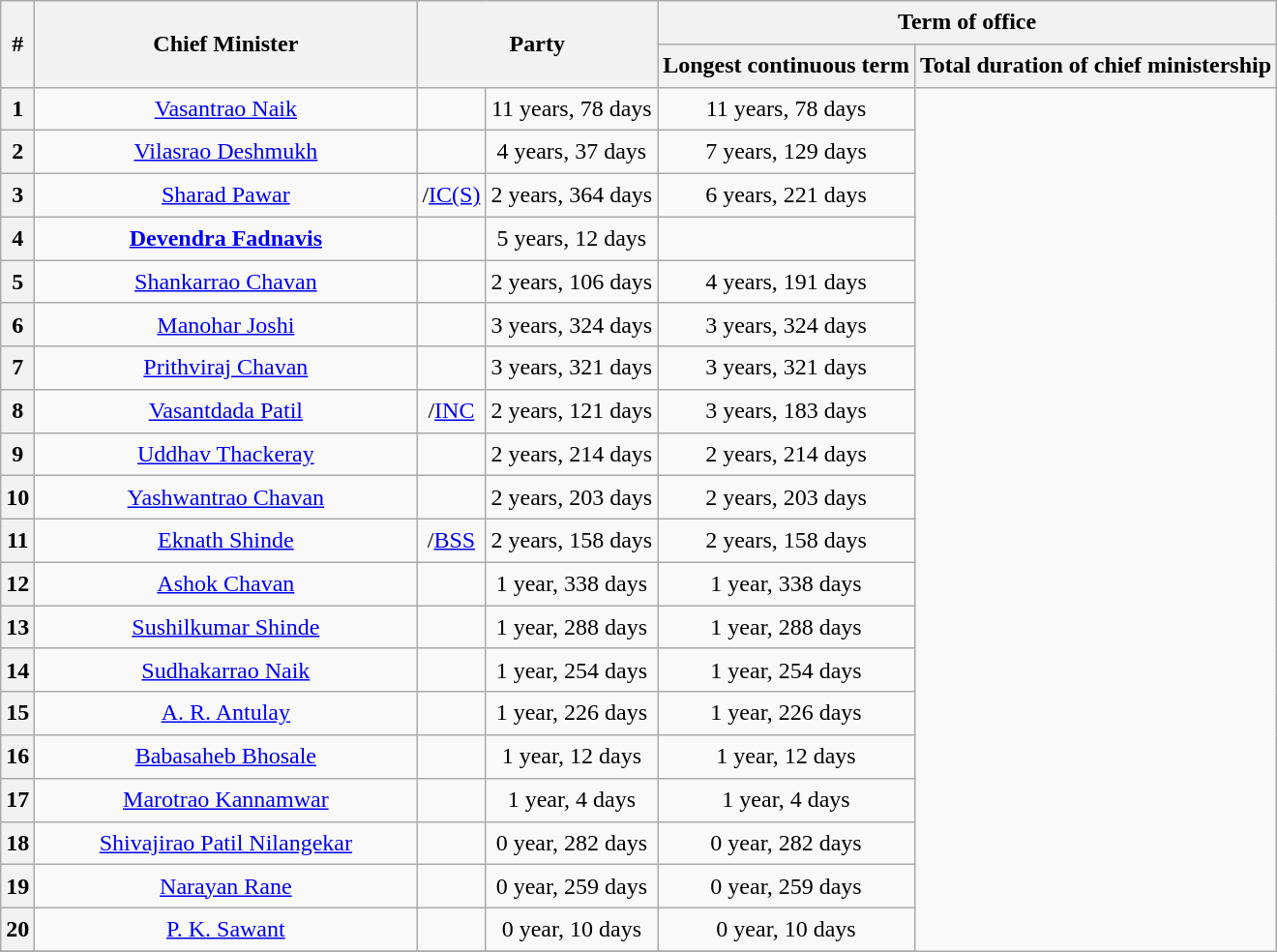<table class="wikitable sortable" style="line-height:1.4em; text-align:center">
<tr>
<th data-sort-type=number rowspan = "2">#</th>
<th rowspan="2" style="width:16em">Chief Minister</th>
<th rowspan="2" colspan=2 style="width:8em">Party</th>
<th colspan="2">Term of office</th>
</tr>
<tr>
<th>Longest continuous term</th>
<th>Total duration of chief ministership</th>
</tr>
<tr>
<th data-sort-value="1">1</th>
<td><a href='#'>Vasantrao Naik</a></td>
<td></td>
<td>11 years, 78 days</td>
<td>11 years, 78 days</td>
</tr>
<tr>
<th data-sort-value="2">2</th>
<td><a href='#'>Vilasrao Deshmukh</a></td>
<td></td>
<td>4 years, 37 days</td>
<td>7 years, 129 days</td>
</tr>
<tr>
<th data-sort-value="3">3</th>
<td><a href='#'>Sharad Pawar</a></td>
<td>/<a href='#'>IC(S)</a></td>
<td>2 years, 364 days</td>
<td>6 years, 221 days</td>
</tr>
<tr>
<th data-sort-value="4">4</th>
<td><strong><a href='#'>Devendra Fadnavis</a></strong></td>
<td></td>
<td>5 years, 12 days</td>
<td></td>
</tr>
<tr>
<th data-sort-value="5">5</th>
<td><a href='#'>Shankarrao Chavan</a></td>
<td></td>
<td>2 years, 106 days</td>
<td>4 years, 191 days</td>
</tr>
<tr>
<th data-sort-value="6">6</th>
<td><a href='#'>Manohar Joshi</a></td>
<td></td>
<td>3 years, 324 days</td>
<td>3 years, 324 days</td>
</tr>
<tr>
<th data-sort-value="7">7</th>
<td><a href='#'>Prithviraj Chavan</a></td>
<td></td>
<td>3 years, 321 days</td>
<td>3 years, 321 days</td>
</tr>
<tr>
<th data-sort-value="8">8</th>
<td><a href='#'>Vasantdada Patil</a></td>
<td>/<a href='#'>INC</a></td>
<td>2 years, 121 days</td>
<td>3 years, 183 days</td>
</tr>
<tr>
<th data-sort-value="9">9</th>
<td><a href='#'>Uddhav Thackeray</a></td>
<td></td>
<td>2 years, 214 days</td>
<td>2 years, 214 days</td>
</tr>
<tr>
<th data-sort-value="10">10</th>
<td><a href='#'>Yashwantrao Chavan</a></td>
<td></td>
<td>2 years, 203 days</td>
<td>2 years, 203 days</td>
</tr>
<tr>
<th data-sort-value="11">11</th>
<td><a href='#'>Eknath Shinde</a></td>
<td>/<a href='#'>BSS</a></td>
<td>2 years, 158 days</td>
<td>2 years, 158 days</td>
</tr>
<tr>
<th data-sort-value="12">12</th>
<td><a href='#'>Ashok Chavan</a></td>
<td></td>
<td>1 year, 338 days</td>
<td>1 year, 338 days</td>
</tr>
<tr>
<th data-sort-value="13">13</th>
<td><a href='#'>Sushilkumar Shinde</a></td>
<td></td>
<td>1 year, 288 days</td>
<td>1 year, 288 days</td>
</tr>
<tr>
<th data-sort-value="14">14</th>
<td><a href='#'>Sudhakarrao Naik</a></td>
<td></td>
<td>1 year, 254 days</td>
<td>1 year, 254 days</td>
</tr>
<tr>
<th data-sort-value="15">15</th>
<td><a href='#'>A. R. Antulay</a></td>
<td></td>
<td>1 year, 226 days</td>
<td>1 year, 226 days</td>
</tr>
<tr>
<th data-sort-value="16">16</th>
<td><a href='#'>Babasaheb Bhosale</a></td>
<td></td>
<td>1 year, 12 days</td>
<td>1 year, 12 days</td>
</tr>
<tr>
<th data-sort-value="17">17</th>
<td><a href='#'>Marotrao Kannamwar</a></td>
<td></td>
<td>1 year, 4 days</td>
<td>1 year, 4 days</td>
</tr>
<tr>
<th data-sort-value="18">18</th>
<td><a href='#'>Shivajirao Patil Nilangekar</a></td>
<td></td>
<td>0 year, 282 days</td>
<td>0 year, 282 days</td>
</tr>
<tr>
<th data-sort-value="19">19</th>
<td><a href='#'>Narayan Rane</a></td>
<td></td>
<td>0 year, 259 days</td>
<td>0 year, 259 days</td>
</tr>
<tr>
<th data-sort-value="20">20</th>
<td><a href='#'>P. K. Sawant</a></td>
<td></td>
<td>0 year, 10 days</td>
<td>0 year, 10 days</td>
</tr>
<tr>
</tr>
</table>
